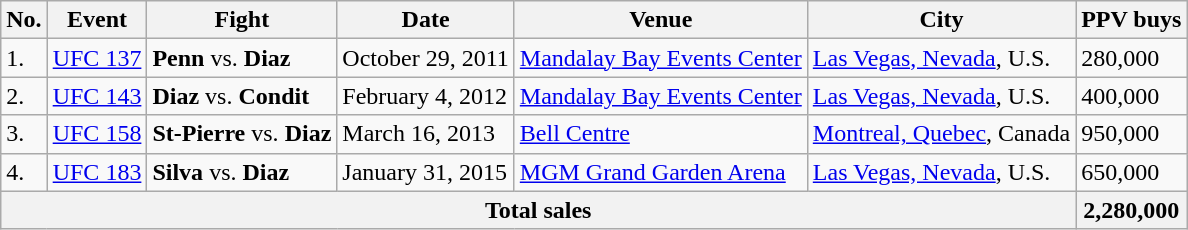<table class="wikitable sortable">
<tr>
<th>No.</th>
<th>Event</th>
<th>Fight</th>
<th>Date</th>
<th>Venue</th>
<th>City</th>
<th>PPV buys</th>
</tr>
<tr>
<td>1.</td>
<td><a href='#'>UFC 137</a></td>
<td><strong>Penn</strong> vs. <strong>Diaz</strong></td>
<td>October 29, 2011</td>
<td><a href='#'>Mandalay Bay Events Center</a></td>
<td><a href='#'>Las Vegas, Nevada</a>, U.S.</td>
<td>280,000</td>
</tr>
<tr>
<td>2.</td>
<td><a href='#'>UFC 143</a></td>
<td><strong>Diaz</strong> vs. <strong>Condit</strong></td>
<td>February 4, 2012</td>
<td><a href='#'>Mandalay Bay Events Center</a></td>
<td><a href='#'>Las Vegas, Nevada</a>, U.S.</td>
<td>400,000</td>
</tr>
<tr>
<td>3.</td>
<td><a href='#'>UFC 158</a></td>
<td><strong>St-Pierre</strong> vs. <strong>Diaz</strong></td>
<td>March 16, 2013</td>
<td><a href='#'>Bell Centre</a></td>
<td><a href='#'>Montreal, Quebec</a>, Canada</td>
<td>950,000</td>
</tr>
<tr>
<td>4.</td>
<td><a href='#'>UFC 183</a></td>
<td><strong>Silva</strong> vs. <strong>Diaz</strong></td>
<td>January 31, 2015</td>
<td><a href='#'>MGM Grand Garden Arena</a></td>
<td><a href='#'>Las Vegas, Nevada</a>, U.S.</td>
<td>650,000</td>
</tr>
<tr>
<th colspan="6">Total sales</th>
<th>2,280,000</th>
</tr>
</table>
